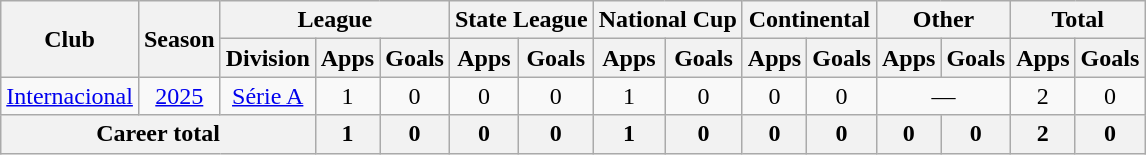<table class="wikitable" style="text-align:center">
<tr>
<th rowspan="2">Club</th>
<th rowspan="2">Season</th>
<th colspan="3">League</th>
<th colspan="2">State League</th>
<th colspan="2">National Cup</th>
<th colspan="2">Continental</th>
<th colspan="2">Other</th>
<th colspan="2">Total</th>
</tr>
<tr>
<th>Division</th>
<th>Apps</th>
<th>Goals</th>
<th>Apps</th>
<th>Goals</th>
<th>Apps</th>
<th>Goals</th>
<th>Apps</th>
<th>Goals</th>
<th>Apps</th>
<th>Goals</th>
<th>Apps</th>
<th>Goals</th>
</tr>
<tr>
<td><a href='#'>Internacional</a></td>
<td><a href='#'>2025</a></td>
<td><a href='#'>Série A</a></td>
<td>1</td>
<td>0</td>
<td>0</td>
<td>0</td>
<td>1</td>
<td>0</td>
<td>0</td>
<td>0</td>
<td colspan="2">—</td>
<td>2</td>
<td>0</td>
</tr>
<tr>
<th colspan="3">Career total</th>
<th>1</th>
<th>0</th>
<th>0</th>
<th>0</th>
<th>1</th>
<th>0</th>
<th>0</th>
<th>0</th>
<th>0</th>
<th>0</th>
<th>2</th>
<th>0</th>
</tr>
</table>
